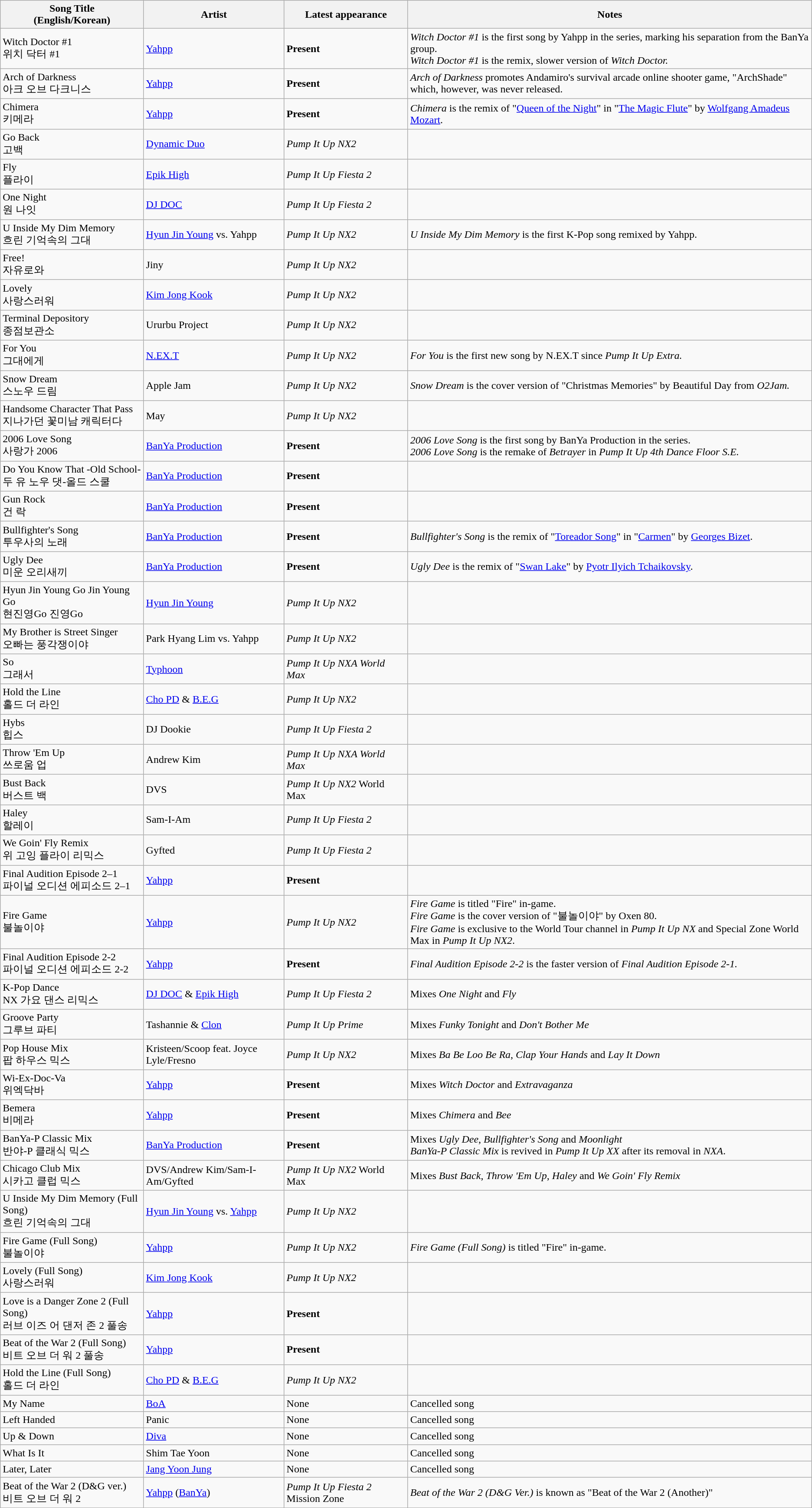<table class="wikitable sortable">
<tr>
<th>Song Title<br>(English/Korean)</th>
<th>Artist</th>
<th>Latest appearance</th>
<th>Notes</th>
</tr>
<tr>
<td>Witch Doctor #1<br>위치 닥터 #1</td>
<td><a href='#'>Yahpp</a></td>
<td><strong>Present</strong></td>
<td><em>Witch Doctor #1</em> is the first song by Yahpp in the series, marking his separation from the BanYa group.<br><em>Witch Doctor #1</em> is the remix, slower version of <em>Witch Doctor.</em></td>
</tr>
<tr>
<td>Arch of Darkness<br>아크 오브 다크니스</td>
<td><a href='#'>Yahpp</a></td>
<td><strong>Present</strong></td>
<td><em>Arch of Darkness</em> promotes Andamiro's survival arcade online shooter game, "ArchShade" which, however, was never released.</td>
</tr>
<tr>
<td>Chimera<br>키메라</td>
<td><a href='#'>Yahpp</a></td>
<td><strong>Present</strong></td>
<td><em>Chimera</em> is the remix of "<a href='#'>Queen of the Night</a>" in "<a href='#'>The Magic Flute</a>" by <a href='#'>Wolfgang Amadeus Mozart</a>.</td>
</tr>
<tr>
<td>Go Back<br>고백</td>
<td><a href='#'>Dynamic Duo</a></td>
<td><em>Pump It Up NX2</em></td>
<td></td>
</tr>
<tr>
<td>Fly<br>플라이</td>
<td><a href='#'>Epik High</a></td>
<td><em>Pump It Up Fiesta 2</em></td>
<td></td>
</tr>
<tr>
<td>One Night<br>원 나잇</td>
<td><a href='#'>DJ DOC</a></td>
<td><em>Pump It Up Fiesta 2</em></td>
<td></td>
</tr>
<tr>
<td>U Inside My Dim Memory<br>흐린 기억속의 그대</td>
<td><a href='#'>Hyun Jin Young</a> vs. Yahpp</td>
<td><em>Pump It Up NX2</em></td>
<td><em>U Inside My Dim Memory</em> is the first K-Pop song remixed by Yahpp.</td>
</tr>
<tr>
<td>Free!<br>자유로와</td>
<td>Jiny</td>
<td><em>Pump It Up NX2</em></td>
<td></td>
</tr>
<tr>
<td>Lovely<br>사랑스러워</td>
<td><a href='#'>Kim Jong Kook</a></td>
<td><em>Pump It Up NX2</em></td>
<td></td>
</tr>
<tr>
<td>Terminal Depository<br>종점보관소</td>
<td>Ururbu Project</td>
<td><em>Pump It Up NX2</em></td>
<td></td>
</tr>
<tr>
<td>For You<br>그대에게</td>
<td><a href='#'>N.EX.T</a></td>
<td><em>Pump It Up NX2</em></td>
<td><em>For You</em> is the first new song by N.EX.T since <em>Pump It Up Extra.</em></td>
</tr>
<tr>
<td>Snow Dream<br>스노우 드림</td>
<td>Apple Jam</td>
<td><em>Pump It Up NX2</em></td>
<td><em>Snow Dream</em> is the cover version of "Christmas Memories" by Beautiful Day from <em>O2Jam.</em></td>
</tr>
<tr>
<td>Handsome Character That Pass<br>지나가던 꽃미남 캐릭터다</td>
<td>May</td>
<td><em>Pump It Up NX2</em></td>
<td></td>
</tr>
<tr>
<td>2006 Love Song<br>사랑가 2006</td>
<td><a href='#'>BanYa Production</a></td>
<td><strong>Present</strong></td>
<td><em>2006 Love Song</em> is the first song by BanYa Production in the series.<br><em>2006 Love Song</em> is the remake of <em>Betrayer</em> in <em>Pump It Up 4th Dance Floor S.E.</em></td>
</tr>
<tr>
<td>Do You Know That -Old School-<br>두 유 노우 댓-올드 스쿨</td>
<td><a href='#'>BanYa Production</a></td>
<td><strong>Present</strong></td>
<td></td>
</tr>
<tr>
<td>Gun Rock<br>건 락</td>
<td><a href='#'>BanYa Production</a></td>
<td><strong>Present</strong></td>
<td></td>
</tr>
<tr>
<td>Bullfighter's Song<br>투우사의 노래</td>
<td><a href='#'>BanYa Production</a></td>
<td><strong>Present</strong></td>
<td><em>Bullfighter's Song</em> is the remix of "<a href='#'>Toreador Song</a>" in "<a href='#'>Carmen</a>" by <a href='#'>Georges Bizet</a>.</td>
</tr>
<tr>
<td>Ugly Dee<br>미운 오리새끼</td>
<td><a href='#'>BanYa Production</a></td>
<td><strong>Present</strong></td>
<td><em>Ugly Dee</em> is the remix of "<a href='#'>Swan Lake</a>" by <a href='#'>Pyotr Ilyich Tchaikovsky</a>.</td>
</tr>
<tr>
<td>Hyun Jin Young Go Jin Young Go<br>현진영Go 진영Go</td>
<td><a href='#'>Hyun Jin Young</a></td>
<td><em>Pump It Up NX2</em></td>
<td></td>
</tr>
<tr>
<td>My Brother is Street Singer<br>오빠는 풍각쟁이야</td>
<td>Park Hyang Lim vs. Yahpp</td>
<td><em>Pump It Up NX2</em></td>
<td></td>
</tr>
<tr>
<td>So<br>그래서</td>
<td><a href='#'>Typhoon</a></td>
<td><em>Pump It Up NXA World Max</em></td>
<td></td>
</tr>
<tr>
<td>Hold the Line<br>홀드 더 라인</td>
<td><a href='#'>Cho PD</a> & <a href='#'>B.E.G</a></td>
<td><em>Pump It Up NX2</em></td>
<td></td>
</tr>
<tr>
<td>Hybs<br>힙스</td>
<td>DJ Dookie</td>
<td><em>Pump It Up Fiesta 2</em></td>
<td></td>
</tr>
<tr>
<td>Throw 'Em Up<br>쓰로움 업</td>
<td>Andrew Kim</td>
<td><em>Pump It Up NXA World Max</em></td>
<td></td>
</tr>
<tr>
<td>Bust Back<br>버스트 백</td>
<td>DVS</td>
<td><em>Pump It Up NX2</em> World Max</td>
<td></td>
</tr>
<tr>
<td>Haley<br>할레이</td>
<td>Sam-I-Am</td>
<td><em>Pump It Up Fiesta 2</em></td>
<td></td>
</tr>
<tr>
<td>We Goin' Fly Remix<br>위 고잉 플라이 리믹스</td>
<td>Gyfted</td>
<td><em>Pump It Up Fiesta 2</em></td>
<td></td>
</tr>
<tr>
<td>Final Audition Episode 2–1<br>파이널 오디션 에피소드 2–1</td>
<td><a href='#'>Yahpp</a></td>
<td><strong>Present</strong></td>
<td></td>
</tr>
<tr>
<td>Fire Game<br>불놀이야</td>
<td><a href='#'>Yahpp</a></td>
<td><em>Pump It Up NX2</em></td>
<td><em>Fire Game</em> is titled "Fire" in-game.<br><em>Fire Game</em> is the cover version of "불놀이야" by Oxen 80.<br><em>Fire Game</em> is exclusive to the World Tour channel in <em>Pump It Up</em> <em>NX</em> and Special Zone World Max in <em>Pump It Up NX2</em>.</td>
</tr>
<tr>
<td>Final Audition Episode 2-2<br>파이널 오디션 에피소드 2-2</td>
<td><a href='#'>Yahpp</a></td>
<td><strong>Present</strong></td>
<td><em>Final Audition Episode 2-2</em> is the faster version of <em>Final Audition Episode 2-1.</em></td>
</tr>
<tr>
<td>K-Pop Dance<br>NX 가요 댄스 리믹스</td>
<td><a href='#'>DJ DOC</a> & <a href='#'>Epik High</a></td>
<td><em>Pump It Up Fiesta 2</em></td>
<td>Mixes <em>One Night</em> and <em>Fly</em></td>
</tr>
<tr>
<td>Groove Party<br>그루브 파티</td>
<td>Tashannie & <a href='#'>Clon</a></td>
<td><em>Pump It Up Prime</em></td>
<td>Mixes <em>Funky Tonight</em> and <em>Don't Bother Me</em></td>
</tr>
<tr>
<td>Pop House Mix<br>팝 하우스 믹스</td>
<td>Kristeen/Scoop feat. Joyce Lyle/Fresno</td>
<td><em>Pump It Up NX2</em></td>
<td>Mixes <em>Ba Be Loo Be Ra</em>, <em>Clap Your Hands</em> and <em>Lay It Down</em></td>
</tr>
<tr>
<td>Wi-Ex-Doc-Va<br>위엑닥바</td>
<td><a href='#'>Yahpp</a></td>
<td><strong>Present</strong></td>
<td>Mixes <em>Witch Doctor</em> and <em>Extravaganza</em></td>
</tr>
<tr>
<td>Bemera<br>비메라</td>
<td><a href='#'>Yahpp</a></td>
<td><strong>Present</strong></td>
<td>Mixes <em>Chimera</em> and <em>Bee</em></td>
</tr>
<tr>
<td>BanYa-P Classic Mix<br>반야-P 클래식 믹스</td>
<td><a href='#'>BanYa Production</a></td>
<td><strong>Present</strong></td>
<td>Mixes <em>Ugly Dee</em>, <em>Bullfighter's Song</em> and <em>Moonlight</em><br><em>BanYa-P Classic Mix</em> is revived in <em>Pump It Up XX</em> after its removal in <em>NXA</em>.</td>
</tr>
<tr>
<td>Chicago Club Mix<br>시카고 클럽 믹스</td>
<td>DVS/Andrew Kim/Sam-I-Am/Gyfted</td>
<td><em>Pump It Up NX2</em> World Max</td>
<td>Mixes <em>Bust Back</em>, <em>Throw 'Em Up</em>, <em>Haley</em> and <em>We Goin' Fly Remix</em></td>
</tr>
<tr>
<td>U Inside My Dim Memory (Full Song)<br>흐린 기억속의 그대</td>
<td><a href='#'>Hyun Jin Young</a> vs. <a href='#'>Yahpp</a></td>
<td><em>Pump It Up NX2</em></td>
<td></td>
</tr>
<tr>
<td>Fire Game (Full Song)<br>불놀이야</td>
<td><a href='#'>Yahpp</a></td>
<td><em>Pump It Up NX2</em></td>
<td><em>Fire Game (Full Song)</em> is titled "Fire" in-game.</td>
</tr>
<tr>
<td>Lovely (Full Song)<br>사랑스러워</td>
<td><a href='#'>Kim Jong Kook</a></td>
<td><em>Pump It Up NX2</em></td>
<td></td>
</tr>
<tr>
<td>Love is a Danger Zone 2 (Full Song)<br>러브 이즈 어 댄저 존 2 풀송</td>
<td><a href='#'>Yahpp</a></td>
<td><strong>Present</strong></td>
<td></td>
</tr>
<tr>
<td>Beat of the War 2 (Full Song)<br>비트 오브 더 워 2 풀송</td>
<td><a href='#'>Yahpp</a></td>
<td><strong>Present</strong></td>
<td></td>
</tr>
<tr>
<td>Hold the Line (Full Song)<br>홀드 더 라인</td>
<td><a href='#'>Cho PD</a> & <a href='#'>B.E.G</a></td>
<td><em>Pump It Up NX2</em></td>
<td></td>
</tr>
<tr>
<td>My Name</td>
<td><a href='#'>BoA</a></td>
<td>None</td>
<td>Cancelled song</td>
</tr>
<tr>
<td>Left Handed</td>
<td>Panic</td>
<td>None</td>
<td>Cancelled song</td>
</tr>
<tr>
<td>Up & Down</td>
<td><a href='#'>Diva</a></td>
<td>None</td>
<td>Cancelled song</td>
</tr>
<tr>
<td>What Is It</td>
<td>Shim Tae Yoon</td>
<td>None</td>
<td>Cancelled song</td>
</tr>
<tr>
<td>Later, Later</td>
<td><a href='#'>Jang Yoon Jung</a></td>
<td>None</td>
<td>Cancelled song</td>
</tr>
<tr>
<td>Beat of the War 2 (D&G ver.)<br>비트 오브 더 워 2</td>
<td><a href='#'>Yahpp</a> (<a href='#'>BanYa</a>)</td>
<td><em>Pump It Up Fiesta 2</em> Mission Zone</td>
<td><em>Beat of the War 2 (D&G Ver.)</em> is known as "Beat of the War 2 (Another)"</td>
</tr>
</table>
